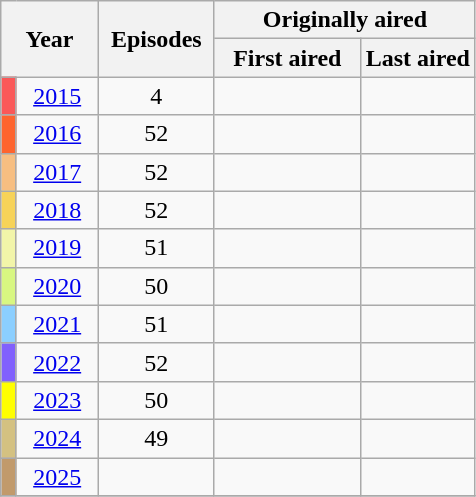<table class="wikitable" style="text-align: center;">
<tr>
<th style="padding: 0 16px;" colspan="2" rowspan="2">Year</th>
<th style="padding: 0 8px;" rowspan="2">Episodes</th>
<th colspan="2">Originally aired</th>
</tr>
<tr>
<th style="padding: 0 12px;">First aired</th>
<th>Last aired</th>
</tr>
<tr>
<td style="background:#FA5858; height:10px;"></td>
<td><a href='#'>2015</a></td>
<td>4</td>
<td></td>
<td></td>
</tr>
<tr>
<td style="background:#FE642E; height:10px;"></td>
<td><a href='#'>2016</a></td>
<td>52</td>
<td></td>
<td></td>
</tr>
<tr>
<td style="background:#F7BE81; height:10px;"></td>
<td><a href='#'>2017</a></td>
<td>52</td>
<td></td>
<td></td>
</tr>
<tr>
<td style="background:#F7D358; height:10px;"></td>
<td><a href='#'>2018</a></td>
<td>52</td>
<td></td>
<td></td>
</tr>
<tr>
<td style="background:#F2F5A9; height:10px;"></td>
<td><a href='#'>2019</a></td>
<td>51</td>
<td></td>
<td></td>
</tr>
<tr>
<td style="background:#D8F781; height:10px;"></td>
<td><a href='#'>2020</a></td>
<td>50</td>
<td></td>
<td></td>
</tr>
<tr>
<td style="background:#8BCFFF; height:10px;"></td>
<td><a href='#'>2021</a></td>
<td>51</td>
<td></td>
<td></td>
</tr>
<tr>
<td style="background:#8160FD; height:10px;"></td>
<td><a href='#'>2022</a></td>
<td>52</td>
<td></td>
<td></td>
</tr>
<tr>
<td style="background:#FFFF00; height:10px;"></td>
<td><a href='#'>2023</a></td>
<td>50</td>
<td></td>
<td></td>
</tr>
<tr>
<td style="background:#D4C181; height:10px;"></td>
<td><a href='#'>2024</a></td>
<td>49</td>
<td></td>
<td></td>
</tr>
<tr>
<td style="background:#C19A6B; height:10px;"></td>
<td><a href='#'>2025</a></td>
<td></td>
<td></td>
<td></td>
</tr>
<tr>
</tr>
</table>
